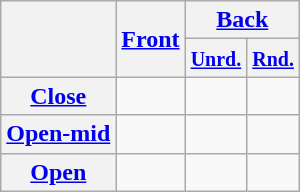<table class="wikitable" style="text-align: center;">
<tr>
<th rowspan="2"></th>
<th rowspan="2"><a href='#'>Front</a></th>
<th colspan="2"><a href='#'>Back</a></th>
</tr>
<tr>
<th><a href='#'><small>Unrd.</small></a></th>
<th><a href='#'><small>Rnd.</small></a></th>
</tr>
<tr>
<th><a href='#'>Close</a></th>
<td></td>
<td></td>
<td></td>
</tr>
<tr>
<th><a href='#'>Open-mid</a></th>
<td></td>
<td></td>
<td></td>
</tr>
<tr>
<th><a href='#'>Open</a></th>
<td></td>
<td></td>
<td></td>
</tr>
</table>
